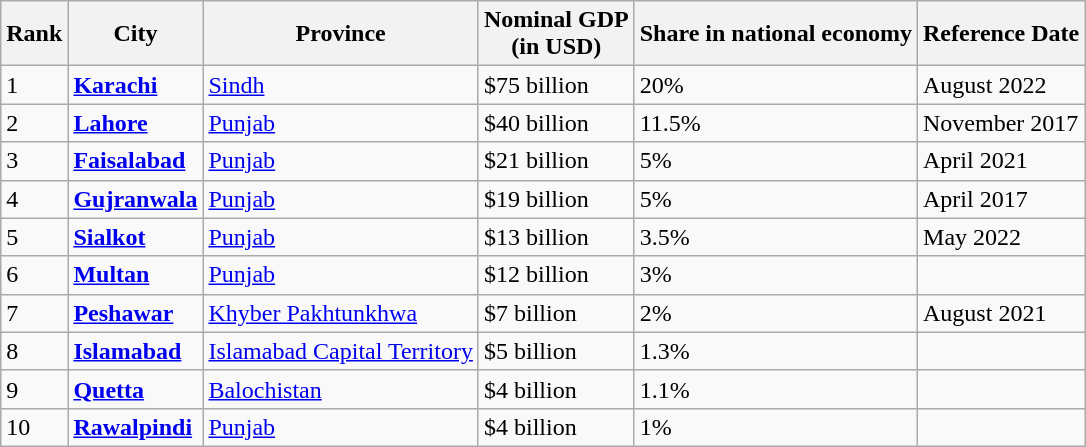<table class="wikitable sortable">
<tr>
<th>Rank</th>
<th>City</th>
<th>Province</th>
<th>Nominal GDP <br>(in USD)</th>
<th>Share in national economy</th>
<th>Reference Date</th>
</tr>
<tr>
<td>1</td>
<td><strong><a href='#'>Karachi</a></strong></td>
<td><a href='#'>Sindh</a></td>
<td>$75 billion</td>
<td>20%</td>
<td>August 2022</td>
</tr>
<tr>
<td>2</td>
<td><strong><a href='#'>Lahore</a></strong></td>
<td><a href='#'>Punjab</a></td>
<td>$40 billion</td>
<td>11.5%</td>
<td>November 2017</td>
</tr>
<tr>
<td>3</td>
<td><strong><a href='#'>Faisalabad</a></strong></td>
<td><a href='#'>Punjab</a></td>
<td>$21 billion</td>
<td>5%</td>
<td>April 2021</td>
</tr>
<tr>
<td>4</td>
<td><strong><a href='#'>Gujranwala</a></strong></td>
<td><a href='#'>Punjab</a></td>
<td>$19 billion</td>
<td>5%</td>
<td>April 2017</td>
</tr>
<tr>
<td>5</td>
<td><strong><a href='#'>Sialkot</a></strong></td>
<td><a href='#'>Punjab</a></td>
<td>$13 billion</td>
<td>3.5%</td>
<td>May 2022</td>
</tr>
<tr>
<td>6</td>
<td><strong><a href='#'>Multan</a></strong></td>
<td><a href='#'>Punjab</a></td>
<td>$12 billion</td>
<td>3%</td>
<td></td>
</tr>
<tr>
<td>7</td>
<td><strong><a href='#'>Peshawar</a></strong></td>
<td><a href='#'>Khyber Pakhtunkhwa</a></td>
<td>$7 billion</td>
<td>2%</td>
<td>August 2021</td>
</tr>
<tr>
<td>8</td>
<td><strong><a href='#'>Islamabad</a></strong></td>
<td><a href='#'> Islamabad Capital Territory</a></td>
<td>$5 billion</td>
<td>1.3%</td>
<td></td>
</tr>
<tr>
<td>9</td>
<td><strong><a href='#'>Quetta</a></strong></td>
<td><a href='#'>Balochistan</a></td>
<td>$4 billion</td>
<td>1.1%</td>
<td></td>
</tr>
<tr>
<td>10</td>
<td><strong><a href='#'>Rawalpindi</a></strong></td>
<td><a href='#'>Punjab</a></td>
<td>$4 billion</td>
<td>1%</td>
<td></td>
</tr>
</table>
